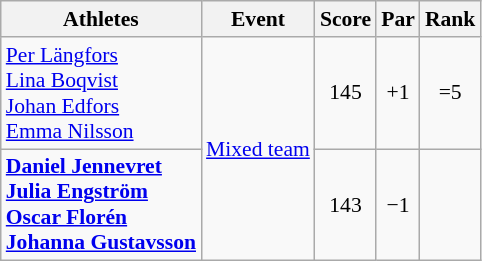<table class="wikitable" style="font-size:90%">
<tr>
<th>Athletes</th>
<th>Event</th>
<th>Score</th>
<th>Par</th>
<th>Rank</th>
</tr>
<tr align=center>
<td align=left><a href='#'>Per Längfors</a><br><a href='#'>Lina Boqvist</a><br><a href='#'>Johan Edfors</a><br><a href='#'>Emma Nilsson</a></td>
<td align=left rowspan=2><a href='#'>Mixed team</a></td>
<td>145</td>
<td>+1</td>
<td>=5</td>
</tr>
<tr align=center>
<td align=left><strong><a href='#'>Daniel Jennevret</a></strong><br><strong><a href='#'>Julia Engström</a></strong><br><strong><a href='#'>Oscar Florén</a></strong><br><strong><a href='#'>Johanna Gustavsson</a></strong></td>
<td>143</td>
<td>−1</td>
<td></td>
</tr>
</table>
